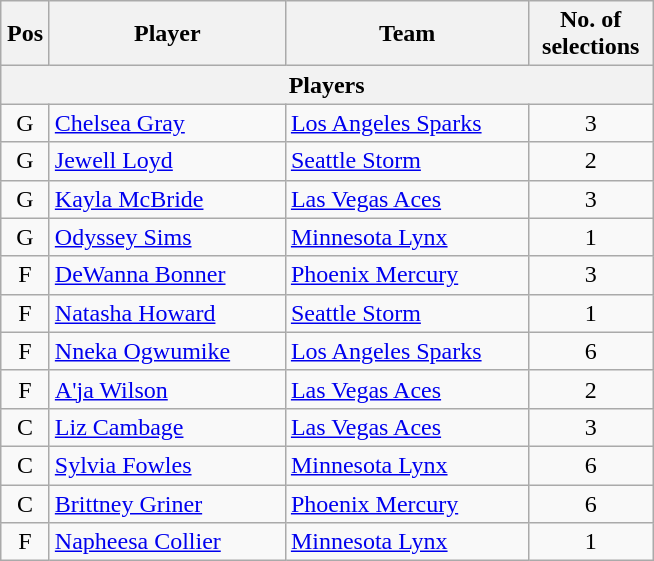<table class="wikitable" style="text-align:center">
<tr>
<th scope="col" width="25px">Pos</th>
<th scope="col" width="150px">Player</th>
<th scope="col" width="155px">Team</th>
<th scope="col" width="75px">No. of selections</th>
</tr>
<tr>
<th scope="col" colspan="4">Players</th>
</tr>
<tr>
<td>G</td>
<td style="text-align:left"><a href='#'>Chelsea Gray</a></td>
<td style="text-align:left"><a href='#'>Los Angeles Sparks</a></td>
<td>3</td>
</tr>
<tr>
<td>G</td>
<td style="text-align:left"><a href='#'>Jewell Loyd</a></td>
<td style="text-align:left"><a href='#'>Seattle Storm</a></td>
<td>2</td>
</tr>
<tr>
<td>G</td>
<td style="text-align:left"><a href='#'>Kayla McBride</a></td>
<td style="text-align:left"><a href='#'>Las Vegas Aces</a></td>
<td>3</td>
</tr>
<tr>
<td>G</td>
<td style="text-align:left"><a href='#'>Odyssey Sims</a></td>
<td style="text-align:left"><a href='#'>Minnesota Lynx</a></td>
<td>1</td>
</tr>
<tr>
<td>F</td>
<td style="text-align:left"><a href='#'>DeWanna Bonner</a></td>
<td style="text-align:left"><a href='#'>Phoenix Mercury</a></td>
<td>3</td>
</tr>
<tr>
<td>F</td>
<td style="text-align:left"><a href='#'>Natasha Howard</a></td>
<td style="text-align:left"><a href='#'>Seattle Storm</a></td>
<td>1</td>
</tr>
<tr>
<td>F</td>
<td style="text-align:left"><a href='#'>Nneka Ogwumike</a></td>
<td style="text-align:left"><a href='#'>Los Angeles Sparks</a></td>
<td>6</td>
</tr>
<tr>
<td>F</td>
<td style="text-align:left"><a href='#'>A'ja Wilson</a></td>
<td style="text-align:left"><a href='#'>Las Vegas Aces</a></td>
<td>2</td>
</tr>
<tr>
<td>C</td>
<td style="text-align:left"><a href='#'>Liz Cambage</a></td>
<td style="text-align:left"><a href='#'>Las Vegas Aces</a></td>
<td>3</td>
</tr>
<tr>
<td>C</td>
<td style="text-align:left"><a href='#'>Sylvia Fowles</a></td>
<td style="text-align:left"><a href='#'>Minnesota Lynx</a></td>
<td>6</td>
</tr>
<tr>
<td>C</td>
<td style="text-align:left"><a href='#'>Brittney Griner</a></td>
<td style="text-align:left"><a href='#'>Phoenix Mercury</a></td>
<td>6</td>
</tr>
<tr>
<td>F</td>
<td style="text-align:left"><a href='#'>Napheesa Collier</a></td>
<td style="text-align:left"><a href='#'>Minnesota Lynx</a></td>
<td>1</td>
</tr>
</table>
